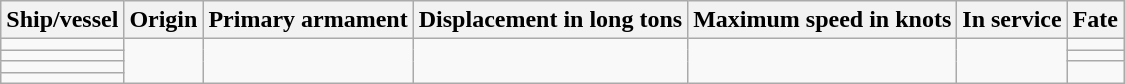<table class="wikitable">
<tr>
<th scope="col">Ship/vessel</th>
<th scope="col">Origin</th>
<th scope="col">Primary armament</th>
<th scope="col">Displacement in long tons</th>
<th scope="col">Maximum speed in knots</th>
<th scope="col">In service</th>
<th scope="col">Fate</th>
</tr>
<tr>
<td></td>
<td rowspan=4></td>
<td rowspan=4></td>
<td rowspan=4></td>
<td rowspan=4></td>
<td rowspan=4></td>
<td></td>
</tr>
<tr>
<td></td>
<td></td>
</tr>
<tr>
<td></td>
<td rowspan=2></td>
</tr>
<tr>
<td></td>
</tr>
</table>
